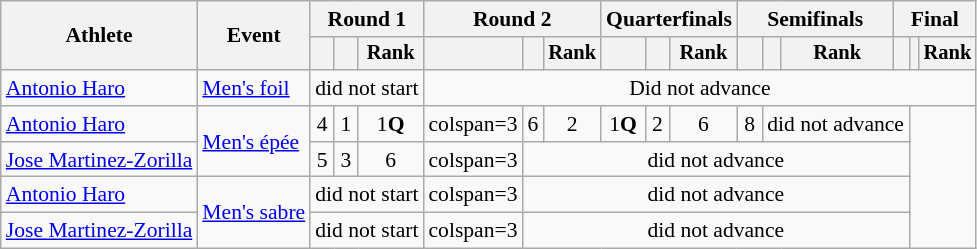<table class="wikitable" style="font-size:90%">
<tr>
<th rowspan=2>Athlete</th>
<th rowspan=2>Event</th>
<th colspan=3>Round 1</th>
<th colspan=3>Round 2</th>
<th colspan=3>Quarterfinals</th>
<th colspan=3>Semifinals</th>
<th colspan=3>Final</th>
</tr>
<tr style="font-size:95%">
<th></th>
<th></th>
<th>Rank</th>
<th></th>
<th></th>
<th>Rank</th>
<th></th>
<th></th>
<th>Rank</th>
<th></th>
<th></th>
<th>Rank</th>
<th></th>
<th></th>
<th>Rank</th>
</tr>
<tr align=center>
<td align=left><a href='#'>Antonio Haro</a></td>
<td align=left><a href='#'>Men's foil</a></td>
<td colspan=3>did not start</td>
<td colspan=12>Did not advance</td>
</tr>
<tr align=center>
<td align=left><a href='#'>Antonio Haro</a></td>
<td align=left rowspan=2><a href='#'>Men's épée</a></td>
<td>4</td>
<td>1</td>
<td>1<strong>Q</strong></td>
<td>colspan=3 </td>
<td>6</td>
<td>2</td>
<td>1<strong>Q</strong></td>
<td>2</td>
<td>6</td>
<td>8</td>
<td colspan=3>did not advance</td>
</tr>
<tr align=center>
<td align=left><a href='#'>Jose Martinez-Zorilla</a></td>
<td>5</td>
<td>3</td>
<td>6</td>
<td>colspan=3 </td>
<td colspan=9>did not advance</td>
</tr>
<tr align=center>
<td align=left><a href='#'>Antonio Haro</a></td>
<td align=left rowspan=2><a href='#'>Men's sabre</a></td>
<td colspan=3>did not start</td>
<td>colspan=3 </td>
<td colspan=9>did not advance</td>
</tr>
<tr align=center>
<td align=left><a href='#'>Jose Martinez-Zorilla</a></td>
<td colspan=3>did not start</td>
<td>colspan=3 </td>
<td colspan=9>did not advance</td>
</tr>
</table>
